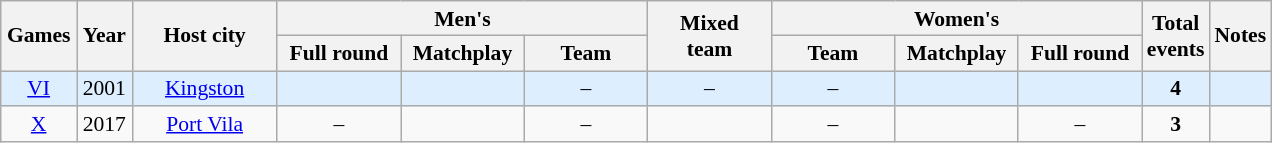<table class="wikitable" style="text-align:center; font-size:90%;">
<tr>
<th rowspan=2 scope="col" style="padding:0.25em;">Games</th>
<th rowspan=2 scope="col" style="padding:0.25em;">Year</th>
<th rowspan=2 scope="col" style="width:6.25em;">Host city</th>
<th colspan=3 style="line-height:115%;">Men's</th>
<th rowspan=2 style="width:5.25em;">Mixed<br>team</th>
<th colspan=3 style="line-height:115%;">Women's</th>
<th rowspan=2>Total<br>events</th>
<th rowspan=2>Notes</th>
</tr>
<tr>
<th style="line-height:115%; width:5.25em;">Full round</th>
<th style="line-height:115%; width:5.25em;">Matchplay</th>
<th style="line-height:115%; width:5.25em;">Team</th>
<th style="line-height:115%; width:5.25em;">Team</th>
<th style="line-height:115%; width:5.25em;">Matchplay</th>
<th style="line-height:115%; width:5.25em;">Full round</th>
</tr>
<tr bgcolor=#def>
<td align=center><a href='#'>VI</a></td>
<td>2001 </td>
<td><a href='#'>Kingston</a> </td>
<td><br></td>
<td><br></td>
<td>–</td>
<td>–</td>
<td>–</td>
<td><br></td>
<td><br></td>
<td><strong>4</strong></td>
<td></td>
</tr>
<tr>
<td align=center><a href='#'>X</a></td>
<td>2017 <br></td>
<td><a href='#'>Port Vila</a> </td>
<td>–</td>
<td><br></td>
<td>–</td>
<td><br></td>
<td>–</td>
<td><br></td>
<td>–</td>
<td><strong>3</strong></td>
<td></td>
</tr>
</table>
